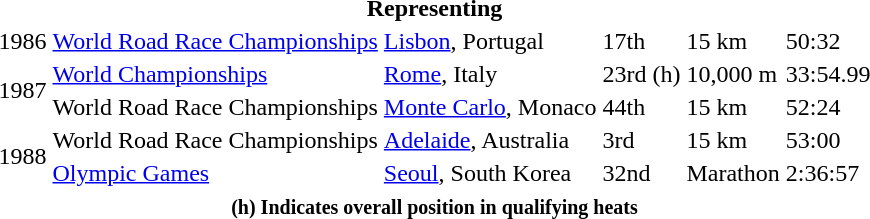<table>
<tr>
<th colspan=6>Representing </th>
</tr>
<tr>
<td>1986</td>
<td><a href='#'>World Road Race Championships</a></td>
<td><a href='#'>Lisbon</a>, Portugal</td>
<td>17th</td>
<td>15 km</td>
<td>50:32</td>
</tr>
<tr>
<td rowspan=2>1987</td>
<td><a href='#'>World Championships</a></td>
<td><a href='#'>Rome</a>, Italy</td>
<td>23rd (h)</td>
<td>10,000 m</td>
<td>33:54.99</td>
</tr>
<tr>
<td>World Road Race Championships</td>
<td><a href='#'>Monte Carlo</a>, Monaco</td>
<td>44th</td>
<td>15 km</td>
<td>52:24</td>
</tr>
<tr>
<td rowspan=2>1988</td>
<td>World Road Race Championships</td>
<td><a href='#'>Adelaide</a>, Australia</td>
<td>3rd</td>
<td>15 km</td>
<td>53:00</td>
</tr>
<tr>
<td><a href='#'>Olympic Games</a></td>
<td><a href='#'>Seoul</a>, South Korea</td>
<td>32nd</td>
<td>Marathon</td>
<td>2:36:57</td>
</tr>
<tr>
<th colspan=6><small><strong>(h) Indicates overall position in qualifying heats</strong></small></th>
</tr>
</table>
